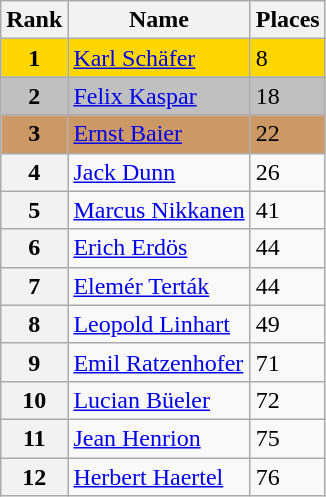<table class="wikitable">
<tr>
<th>Rank</th>
<th>Name</th>
<th>Places</th>
</tr>
<tr bgcolor="gold">
<td align="center"><strong>1</strong></td>
<td> <a href='#'>Karl Schäfer</a></td>
<td>8</td>
</tr>
<tr bgcolor="silver">
<td align="center"><strong>2</strong></td>
<td> <a href='#'>Felix Kaspar</a></td>
<td>18</td>
</tr>
<tr bgcolor="cc9966">
<td align="center"><strong>3</strong></td>
<td> <a href='#'>Ernst Baier</a></td>
<td>22</td>
</tr>
<tr>
<th>4</th>
<td> <a href='#'>Jack Dunn</a></td>
<td>26</td>
</tr>
<tr>
<th>5</th>
<td> <a href='#'>Marcus Nikkanen</a></td>
<td>41</td>
</tr>
<tr>
<th>6</th>
<td> <a href='#'>Erich Erdös</a></td>
<td>44</td>
</tr>
<tr>
<th>7</th>
<td> <a href='#'>Elemér Terták</a></td>
<td>44</td>
</tr>
<tr>
<th>8</th>
<td> <a href='#'>Leopold Linhart</a></td>
<td>49</td>
</tr>
<tr>
<th>9</th>
<td> <a href='#'>Emil Ratzenhofer</a></td>
<td>71</td>
</tr>
<tr>
<th>10</th>
<td> <a href='#'>Lucian Büeler</a></td>
<td>72</td>
</tr>
<tr>
<th>11</th>
<td> <a href='#'>Jean Henrion</a></td>
<td>75</td>
</tr>
<tr>
<th>12</th>
<td> <a href='#'>Herbert Haertel</a></td>
<td>76</td>
</tr>
</table>
